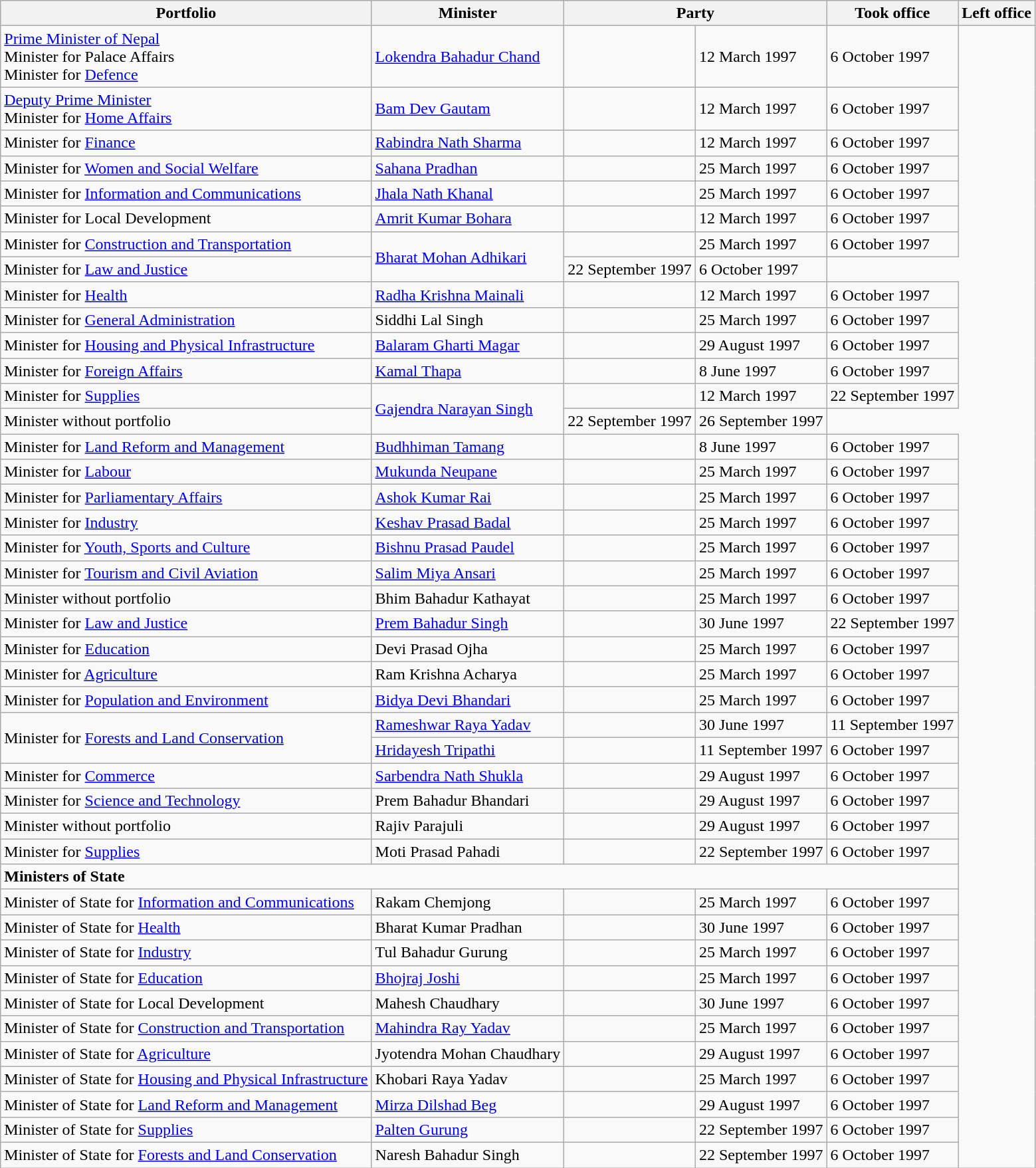<table class="wikitable">
<tr>
<th>Portfolio</th>
<th>Minister</th>
<th colspan="2">Party</th>
<th>Took office</th>
<th>Left office</th>
</tr>
<tr>
<td><a href='#'>Prime Minister of Nepal</a><br>Minister for Palace Affairs<br>Minister for <a href='#'>Defence</a></td>
<td><a href='#'>Lokendra Bahadur Chand</a></td>
<td></td>
<td>12 March 1997</td>
<td>6 October 1997</td>
</tr>
<tr>
<td><a href='#'>Deputy Prime Minister</a><br>Minister for <a href='#'>Home Affairs</a></td>
<td><a href='#'>Bam Dev Gautam</a></td>
<td></td>
<td>12 March 1997</td>
<td>6 October 1997</td>
</tr>
<tr>
<td>Minister for <a href='#'>Finance</a></td>
<td><a href='#'>Rabindra Nath Sharma</a></td>
<td></td>
<td>12 March 1997</td>
<td>6 October 1997</td>
</tr>
<tr>
<td>Minister for <a href='#'>Women and Social Welfare</a></td>
<td><a href='#'>Sahana Pradhan</a></td>
<td></td>
<td>25 March 1997</td>
<td>6 October 1997</td>
</tr>
<tr>
<td>Minister for <a href='#'>Information and Communications</a></td>
<td><a href='#'>Jhala Nath Khanal</a></td>
<td></td>
<td>25 March 1997</td>
<td>6 October 1997</td>
</tr>
<tr>
<td>Minister for Local Development</td>
<td><a href='#'>Amrit Kumar Bohara</a></td>
<td></td>
<td>12 March 1997</td>
<td>6 October 1997</td>
</tr>
<tr>
<td>Minister for <a href='#'>Construction and Transportation</a></td>
<td rowspan="2"><a href='#'>Bharat Mohan Adhikari</a></td>
<td></td>
<td>25 March 1997</td>
<td>6 October 1997</td>
</tr>
<tr>
<td>Minister for <a href='#'>Law and Justice</a></td>
<td>22 September 1997</td>
<td>6 October 1997</td>
</tr>
<tr>
<td>Minister for <a href='#'>Health</a></td>
<td><a href='#'>Radha Krishna Mainali</a></td>
<td></td>
<td>12 March 1997</td>
<td>6 October 1997</td>
</tr>
<tr>
<td>Minister for <a href='#'>General Administration</a></td>
<td>Siddhi Lal Singh</td>
<td></td>
<td>25 March 1997</td>
<td>6 October 1997</td>
</tr>
<tr>
<td>Minister for <a href='#'>Housing and Physical Infrastructure</a></td>
<td><a href='#'>Balaram Gharti Magar</a></td>
<td></td>
<td>29 August 1997</td>
<td>6 October 1997</td>
</tr>
<tr>
<td>Minister for <a href='#'>Foreign Affairs</a></td>
<td><a href='#'>Kamal Thapa</a></td>
<td></td>
<td>8 June 1997</td>
<td>6 October 1997</td>
</tr>
<tr>
<td>Minister for <a href='#'>Supplies</a></td>
<td rowspan="2"><a href='#'>Gajendra Narayan Singh</a></td>
<td></td>
<td>12 March 1997</td>
<td>22 September 1997</td>
</tr>
<tr>
<td>Minister without portfolio</td>
<td>22 September 1997</td>
<td>26 September 1997</td>
</tr>
<tr>
<td>Minister for <a href='#'>Land Reform and Management</a></td>
<td><a href='#'>Budhhiman Tamang</a></td>
<td></td>
<td>8 June 1997</td>
<td>6 October 1997</td>
</tr>
<tr>
<td>Minister for <a href='#'>Labour</a></td>
<td><a href='#'>Mukunda Neupane</a></td>
<td></td>
<td>25 March 1997</td>
<td>6 October 1997</td>
</tr>
<tr>
<td>Minister for <a href='#'>Parliamentary Affairs</a></td>
<td><a href='#'>Ashok Kumar Rai</a></td>
<td></td>
<td>25 March 1997</td>
<td>6 October 1997</td>
</tr>
<tr>
<td>Minister for <a href='#'>Industry</a></td>
<td><a href='#'>Keshav Prasad Badal</a></td>
<td></td>
<td>25 March 1997</td>
<td>6 October 1997</td>
</tr>
<tr>
<td>Minister for <a href='#'>Youth, Sports and Culture</a></td>
<td><a href='#'>Bishnu Prasad Paudel</a></td>
<td></td>
<td>25 March 1997</td>
<td>6 October 1997</td>
</tr>
<tr>
<td>Minister for <a href='#'>Tourism and Civil Aviation</a></td>
<td><a href='#'>Salim Miya Ansari</a></td>
<td></td>
<td>25 March 1997</td>
<td>6 October 1997</td>
</tr>
<tr>
<td>Minister without portfolio</td>
<td>Bhim Bahadur Kathayat</td>
<td></td>
<td>25 March 1997</td>
<td>6 October 1997</td>
</tr>
<tr>
<td>Minister for <a href='#'>Law and Justice</a></td>
<td><a href='#'>Prem Bahadur Singh</a></td>
<td></td>
<td>30 June 1997</td>
<td>22 September 1997</td>
</tr>
<tr>
<td>Minister for <a href='#'>Education</a></td>
<td>Devi Prasad Ojha</td>
<td></td>
<td>25 March 1997</td>
<td>6 October 1997</td>
</tr>
<tr>
<td>Minister for <a href='#'>Agriculture</a></td>
<td>Ram Krishna Acharya</td>
<td></td>
<td>25 March 1997</td>
<td>6 October 1997</td>
</tr>
<tr>
<td>Minister for <a href='#'>Population and Environment</a></td>
<td><a href='#'>Bidya Devi Bhandari</a></td>
<td></td>
<td>25 March 1997</td>
<td>6 October 1997</td>
</tr>
<tr>
<td rowspan="2">Minister for <a href='#'>Forests and Land Conservation</a></td>
<td><a href='#'>Rameshwar Raya Yadav</a></td>
<td></td>
<td>30 June 1997</td>
<td>11 September 1997</td>
</tr>
<tr>
<td><a href='#'>Hridayesh Tripathi</a></td>
<td></td>
<td>11 September 1997</td>
<td>6 October 1997</td>
</tr>
<tr>
<td>Minister for <a href='#'>Commerce</a></td>
<td><a href='#'>Sarbendra Nath Shukla</a></td>
<td></td>
<td>29 August 1997</td>
<td>6 October 1997</td>
</tr>
<tr>
<td>Minister for <a href='#'>Science and Technology</a></td>
<td>Prem Bahadur Bhandari</td>
<td></td>
<td>29 August 1997</td>
<td>6 October 1997</td>
</tr>
<tr>
<td>Minister without portfolio</td>
<td>Rajiv Parajuli</td>
<td></td>
<td>29 August 1997</td>
<td>6 October 1997</td>
</tr>
<tr>
<td>Minister for <a href='#'>Supplies</a></td>
<td>Moti Prasad Pahadi</td>
<td></td>
<td>22 September 1997</td>
<td>6 October 1997</td>
</tr>
<tr>
<td colspan="5"><strong>Ministers of State</strong></td>
</tr>
<tr>
<td>Minister of State for <a href='#'>Information and Communications</a></td>
<td>Rakam Chemjong</td>
<td></td>
<td>25 March 1997</td>
<td>6 October 1997</td>
</tr>
<tr>
<td>Minister of State for <a href='#'>Health</a></td>
<td>Bharat Kumar Pradhan</td>
<td></td>
<td>30 June 1997</td>
<td>6 October 1997</td>
</tr>
<tr>
<td>Minister of State for <a href='#'>Industry</a></td>
<td>Tul Bahadur Gurung</td>
<td></td>
<td>25 March 1997</td>
<td>6 October 1997</td>
</tr>
<tr>
<td>Minister of State for <a href='#'>Education</a></td>
<td><a href='#'>Bhojraj Joshi</a></td>
<td></td>
<td>25 March 1997</td>
<td>6 October 1997</td>
</tr>
<tr>
<td>Minister of State for Local Development</td>
<td>Mahesh Chaudhary</td>
<td></td>
<td>30 June 1997</td>
<td>6 October 1997</td>
</tr>
<tr>
<td>Minister of State for <a href='#'>Construction and Transportation</a></td>
<td><a href='#'>Mahindra Ray Yadav</a></td>
<td></td>
<td>25 March 1997</td>
<td>6 October 1997</td>
</tr>
<tr>
<td>Minister of State for <a href='#'>Agriculture</a></td>
<td>Jyotendra Mohan Chaudhary</td>
<td></td>
<td>29 August 1997</td>
<td>6 October 1997</td>
</tr>
<tr>
<td>Minister of State for <a href='#'>Housing and Physical Infrastructure</a></td>
<td>Khobari Raya Yadav</td>
<td></td>
<td>25 March 1997</td>
<td>6 October 1997</td>
</tr>
<tr>
<td>Minister of State for <a href='#'>Land Reform and Management</a></td>
<td><a href='#'>Mirza Dilshad Beg</a></td>
<td></td>
<td>29 August 1997</td>
<td>6 October 1997</td>
</tr>
<tr>
<td>Minister of State for <a href='#'>Supplies</a></td>
<td><a href='#'>Palten Gurung</a></td>
<td></td>
<td>22 September 1997</td>
<td>6 October 1997</td>
</tr>
<tr>
<td>Minister of State for <a href='#'>Forests and Land Conservation</a></td>
<td>Naresh Bahadur Singh</td>
<td></td>
<td>22 September 1997</td>
<td>6 October 1997</td>
</tr>
</table>
